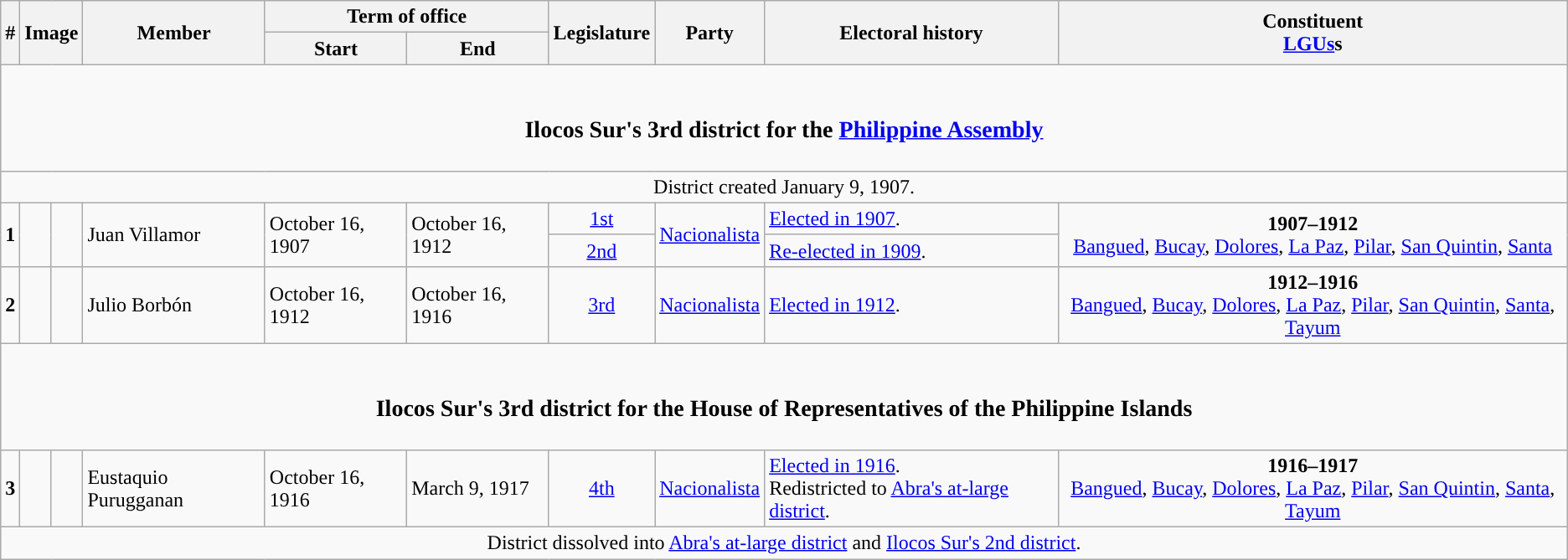<table class=wikitable>
<tr>
<th rowspan="2">#</th>
<th rowspan="2" colspan=2>Image</th>
<th rowspan="2">Member</th>
<th colspan=2>Term of office</th>
<th rowspan="2">Legislature</th>
<th rowspan="2">Party</th>
<th rowspan="2">Electoral history</th>
<th rowspan="2">Constituent<br><a href='#'>LGUs</a>s</th>
</tr>
<tr>
<th>Start</th>
<th>End</th>
</tr>
<tr>
<td colspan="10" style="text-align:center;"><br><h3>Ilocos Sur's 3rd district for the <a href='#'>Philippine Assembly</a></h3></td>
</tr>
<tr>
<td colspan="10" style="text-align:center;">District created January 9, 1907.</td>
</tr>
<tr>
<td rowspan="2" style="text-align:center;"><strong>1</strong></td>
<td rowspan="2" style="background:"></td>
<td rowspan="2"></td>
<td rowspan="2">Juan Villamor</td>
<td rowspan="2">October 16, 1907</td>
<td rowspan="2">October 16, 1912</td>
<td style="text-align:center;"><a href='#'>1st</a></td>
<td rowspan="2"><a href='#'>Nacionalista</a></td>
<td><a href='#'>Elected in 1907</a>.</td>
<td rowspan="2" style="text-align:center;"><strong>1907–1912</strong><br><a href='#'>Bangued</a>, <a href='#'>Bucay</a>, <a href='#'>Dolores</a>, <a href='#'>La Paz</a>, <a href='#'>Pilar</a>, <a href='#'>San Quintin</a>, <a href='#'>Santa</a></td>
</tr>
<tr>
<td style="text-align:center;"><a href='#'>2nd</a></td>
<td><a href='#'>Re-elected in 1909</a>.</td>
</tr>
<tr>
<td style="text-align:center;"><strong>2</strong></td>
<td style="background:"></td>
<td></td>
<td>Julio Borbón</td>
<td>October 16, 1912</td>
<td>October 16, 1916</td>
<td style="text-align:center;"><a href='#'>3rd</a></td>
<td><a href='#'>Nacionalista</a></td>
<td><a href='#'>Elected in 1912</a>.</td>
<td style="text-align:center;"><strong>1912–1916</strong><br><a href='#'>Bangued</a>, <a href='#'>Bucay</a>, <a href='#'>Dolores</a>, <a href='#'>La Paz</a>, <a href='#'>Pilar</a>, <a href='#'>San Quintin</a>, <a href='#'>Santa</a>, <a href='#'>Tayum</a></td>
</tr>
<tr>
<td colspan="10" style="text-align:center;"><br><h3>Ilocos Sur's 3rd district for the House of Representatives of the Philippine Islands</h3></td>
</tr>
<tr>
<td style="text-align:center;"><strong>3</strong></td>
<td style="background:"></td>
<td></td>
<td>Eustaquio Purugganan</td>
<td>October 16, 1916</td>
<td>March 9, 1917</td>
<td style="text-align:center;"><a href='#'>4th</a></td>
<td><a href='#'>Nacionalista</a></td>
<td><a href='#'>Elected in 1916</a>.<br>Redistricted to <a href='#'>Abra's at-large district</a>.</td>
<td style="text-align:center;"><strong>1916–1917</strong><br><a href='#'>Bangued</a>, <a href='#'>Bucay</a>, <a href='#'>Dolores</a>, <a href='#'>La Paz</a>, <a href='#'>Pilar</a>, <a href='#'>San Quintin</a>, <a href='#'>Santa</a>, <a href='#'>Tayum</a></td>
</tr>
<tr>
<td colspan="10" style="text-align:center;">District dissolved into <a href='#'>Abra's at-large district</a> and <a href='#'>Ilocos Sur's 2nd district</a>.</td>
</tr>
</table>
